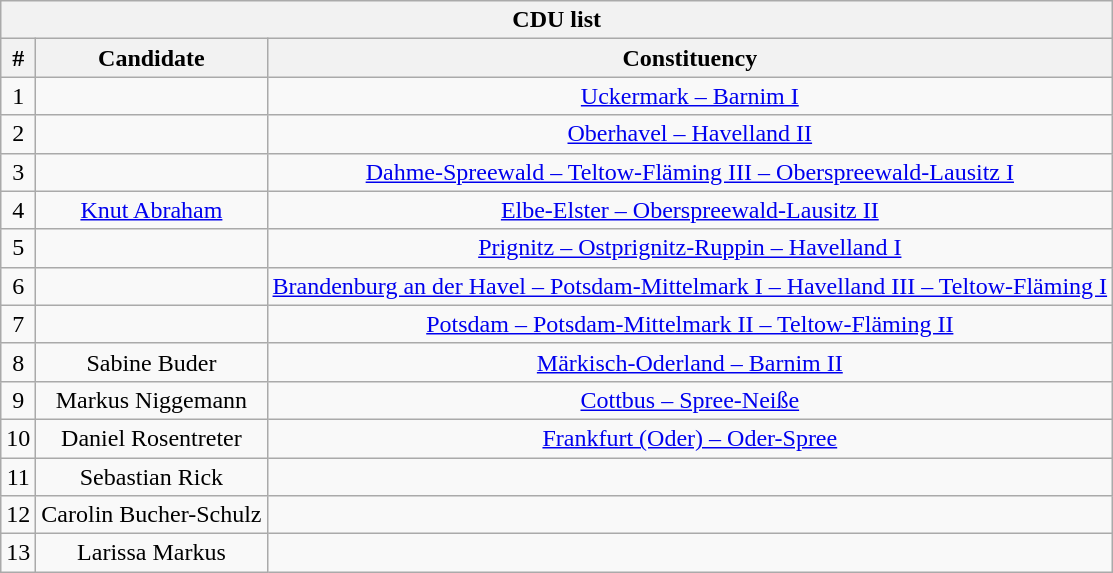<table class="wikitable mw-collapsible mw-collapsed" style="text-align:center">
<tr>
<th colspan=3>CDU list</th>
</tr>
<tr>
<th>#</th>
<th>Candidate</th>
<th>Constituency</th>
</tr>
<tr>
<td>1</td>
<td></td>
<td><a href='#'>Uckermark – Barnim I</a></td>
</tr>
<tr>
<td>2</td>
<td></td>
<td><a href='#'>Oberhavel – Havelland II</a></td>
</tr>
<tr>
<td>3</td>
<td></td>
<td><a href='#'>Dahme-Spreewald – Teltow-Fläming III – Oberspreewald-Lausitz I</a></td>
</tr>
<tr>
<td>4</td>
<td><a href='#'>Knut Abraham</a></td>
<td><a href='#'>Elbe-Elster – Oberspreewald-Lausitz II</a></td>
</tr>
<tr>
<td>5</td>
<td></td>
<td><a href='#'>Prignitz – Ostprignitz-Ruppin – Havelland I</a></td>
</tr>
<tr>
<td>6</td>
<td></td>
<td><a href='#'>Brandenburg an der Havel – Potsdam-Mittelmark I – Havelland III – Teltow-Fläming I</a></td>
</tr>
<tr>
<td>7</td>
<td></td>
<td><a href='#'>Potsdam – Potsdam-Mittelmark II – Teltow-Fläming II</a></td>
</tr>
<tr>
<td>8</td>
<td>Sabine Buder</td>
<td><a href='#'>Märkisch-Oderland – Barnim II</a></td>
</tr>
<tr>
<td>9</td>
<td>Markus Niggemann</td>
<td><a href='#'>Cottbus – Spree-Neiße</a></td>
</tr>
<tr>
<td>10</td>
<td>Daniel Rosentreter</td>
<td><a href='#'>Frankfurt (Oder) – Oder-Spree</a></td>
</tr>
<tr>
<td>11</td>
<td>Sebastian Rick</td>
<td></td>
</tr>
<tr>
<td>12</td>
<td>Carolin Bucher-Schulz</td>
<td></td>
</tr>
<tr>
<td>13</td>
<td>Larissa Markus</td>
<td></td>
</tr>
</table>
